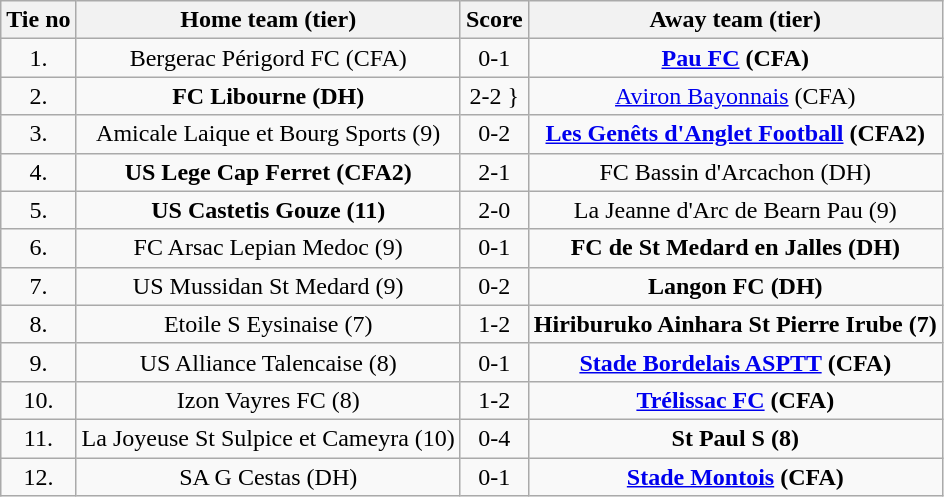<table class="wikitable" style="text-align: center">
<tr>
<th>Tie no</th>
<th>Home team (tier)</th>
<th>Score</th>
<th>Away team (tier)</th>
</tr>
<tr>
<td>1.</td>
<td>Bergerac Périgord FC (CFA)</td>
<td>0-1</td>
<td><strong><a href='#'>Pau FC</a> (CFA)</strong></td>
</tr>
<tr>
<td>2.</td>
<td><strong>FC Libourne (DH)</strong></td>
<td>2-2 }</td>
<td><a href='#'>Aviron Bayonnais</a> (CFA)</td>
</tr>
<tr>
<td>3.</td>
<td>Amicale Laique et Bourg Sports (9)</td>
<td>0-2</td>
<td><strong><a href='#'>Les Genêts d'Anglet Football</a> (CFA2)</strong></td>
</tr>
<tr>
<td>4.</td>
<td><strong>US Lege Cap Ferret (CFA2)</strong></td>
<td>2-1</td>
<td>FC Bassin d'Arcachon (DH)</td>
</tr>
<tr>
<td>5.</td>
<td><strong>US Castetis Gouze (11)</strong></td>
<td>2-0</td>
<td>La Jeanne d'Arc de Bearn Pau (9)</td>
</tr>
<tr>
<td>6.</td>
<td>FC Arsac Lepian Medoc (9)</td>
<td>0-1</td>
<td><strong>FC de St Medard en Jalles (DH)</strong></td>
</tr>
<tr>
<td>7.</td>
<td>US Mussidan St Medard (9)</td>
<td>0-2</td>
<td><strong>Langon FC (DH)</strong></td>
</tr>
<tr>
<td>8.</td>
<td>Etoile S Eysinaise (7)</td>
<td>1-2</td>
<td><strong>Hiriburuko Ainhara St Pierre Irube (7)</strong></td>
</tr>
<tr>
<td>9.</td>
<td>US Alliance Talencaise (8)</td>
<td>0-1</td>
<td><strong><a href='#'>Stade Bordelais ASPTT</a> (CFA)</strong></td>
</tr>
<tr>
<td>10.</td>
<td>Izon Vayres FC (8)</td>
<td>1-2</td>
<td><strong><a href='#'>Trélissac FC</a> (CFA)</strong></td>
</tr>
<tr>
<td>11.</td>
<td>La Joyeuse St Sulpice et Cameyra (10)</td>
<td>0-4</td>
<td><strong>St Paul S (8)</strong></td>
</tr>
<tr>
<td>12.</td>
<td>SA G Cestas (DH)</td>
<td>0-1</td>
<td><strong><a href='#'>Stade Montois</a> (CFA)</strong></td>
</tr>
</table>
